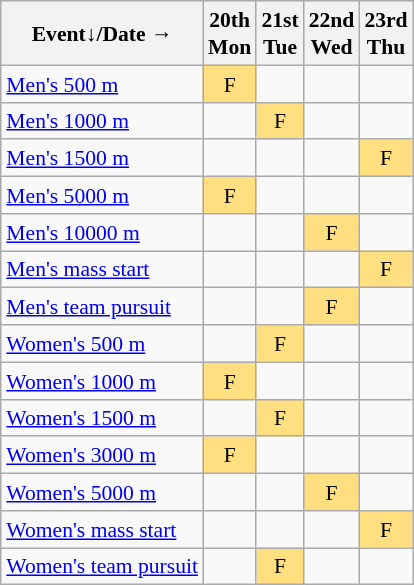<table class="wikitable" style="margin:0.5em auto; font-size:90%; line-height:1.25em; text-align:center;">
<tr>
<th>Event↓/Date →</th>
<th>20th<br>Mon</th>
<th>21st<br>Tue</th>
<th>22nd<br>Wed</th>
<th>23rd<br>Thu</th>
</tr>
<tr>
<td align="left"><a href='#'>Men's 500 m</a></td>
<td bgcolor="#FFDF80">F</td>
<td></td>
<td></td>
<td></td>
</tr>
<tr>
<td align="left"><a href='#'>Men's 1000 m</a></td>
<td></td>
<td bgcolor="#FFDF80">F</td>
<td></td>
<td></td>
</tr>
<tr>
<td align="left"><a href='#'>Men's 1500 m</a></td>
<td></td>
<td></td>
<td></td>
<td bgcolor="#FFDF80">F</td>
</tr>
<tr>
<td align="left"><a href='#'>Men's 5000 m</a></td>
<td bgcolor="#FFDF80">F</td>
<td></td>
<td></td>
<td></td>
</tr>
<tr>
<td align="left"><a href='#'>Men's 10000 m</a></td>
<td></td>
<td></td>
<td bgcolor="#FFDF80">F</td>
<td></td>
</tr>
<tr>
<td align="left"><a href='#'>Men's mass start</a></td>
<td></td>
<td></td>
<td></td>
<td bgcolor="#FFDF80">F</td>
</tr>
<tr>
<td align="left"><a href='#'>Men's team pursuit</a></td>
<td></td>
<td></td>
<td bgcolor="#FFDF80">F</td>
<td></td>
</tr>
<tr>
<td align="left"><a href='#'>Women's 500 m</a></td>
<td></td>
<td bgcolor="#FFDF80">F</td>
<td></td>
<td></td>
</tr>
<tr>
<td align="left"><a href='#'>Women's 1000 m</a></td>
<td bgcolor="#FFDF80">F</td>
<td></td>
<td></td>
<td></td>
</tr>
<tr>
<td align="left"><a href='#'>Women's 1500 m</a></td>
<td></td>
<td bgcolor="#FFDF80">F</td>
<td></td>
<td></td>
</tr>
<tr>
<td align="left"><a href='#'>Women's 3000 m</a></td>
<td bgcolor="#FFDF80">F</td>
<td></td>
<td></td>
<td></td>
</tr>
<tr>
<td align="left"><a href='#'>Women's 5000 m</a></td>
<td></td>
<td></td>
<td bgcolor="#FFDF80">F</td>
<td></td>
</tr>
<tr>
<td align="left"><a href='#'>Women's mass start</a></td>
<td></td>
<td></td>
<td></td>
<td bgcolor="#FFDF80">F</td>
</tr>
<tr>
<td align="left"><a href='#'>Women's team pursuit</a></td>
<td></td>
<td bgcolor="#FFDF80">F</td>
<td></td>
<td></td>
</tr>
</table>
